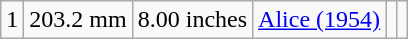<table class="wikitable">
<tr>
<td>1</td>
<td>203.2 mm</td>
<td>8.00 inches</td>
<td><a href='#'>Alice (1954)</a></td>
<td></td>
<td></td>
</tr>
</table>
